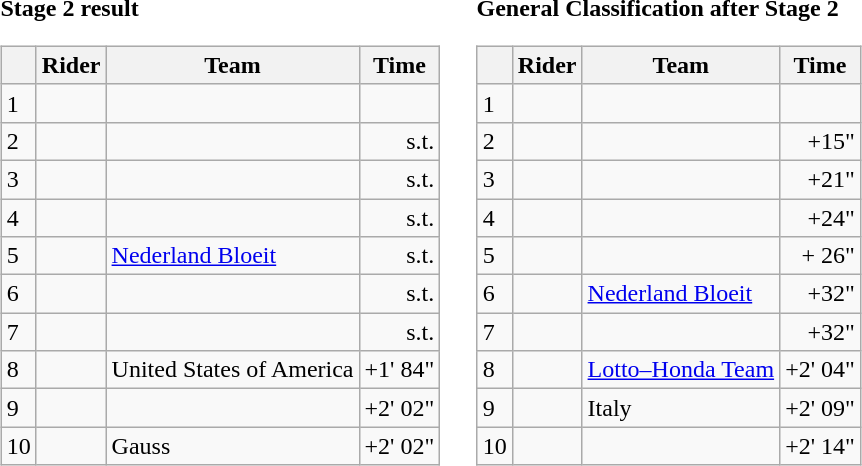<table>
<tr>
<td><strong>Stage 2 result</strong><br><table class="wikitable">
<tr>
<th></th>
<th>Rider</th>
<th>Team</th>
<th>Time</th>
</tr>
<tr>
<td>1</td>
<td><strong></strong></td>
<td></td>
<td align="right"></td>
</tr>
<tr>
<td>2</td>
<td></td>
<td></td>
<td align="right">s.t.</td>
</tr>
<tr>
<td>3</td>
<td></td>
<td></td>
<td align="right">s.t.</td>
</tr>
<tr>
<td>4</td>
<td></td>
<td></td>
<td align="right">s.t.</td>
</tr>
<tr>
<td>5</td>
<td></td>
<td><a href='#'>Nederland Bloeit</a></td>
<td align="right">s.t.</td>
</tr>
<tr>
<td>6</td>
<td></td>
<td></td>
<td align="right">s.t.</td>
</tr>
<tr>
<td>7</td>
<td></td>
<td></td>
<td align="right">s.t.</td>
</tr>
<tr>
<td>8</td>
<td></td>
<td>United States of America</td>
<td align="right">+1' 84"</td>
</tr>
<tr>
<td>9</td>
<td></td>
<td></td>
<td align="right">+2' 02"</td>
</tr>
<tr>
<td>10</td>
<td></td>
<td>Gauss</td>
<td align="right">+2' 02"</td>
</tr>
</table>
</td>
<td></td>
<td><strong>General Classification after Stage 2</strong><br><table class="wikitable">
<tr>
<th></th>
<th>Rider</th>
<th>Team</th>
<th>Time</th>
</tr>
<tr>
<td>1</td>
<td><strong></strong></td>
<td></td>
<td align="right"></td>
</tr>
<tr>
<td>2</td>
<td></td>
<td></td>
<td align="right">+15"</td>
</tr>
<tr>
<td>3</td>
<td></td>
<td></td>
<td align="right">+21"</td>
</tr>
<tr>
<td>4</td>
<td></td>
<td></td>
<td align="right">+24"</td>
</tr>
<tr>
<td>5</td>
<td></td>
<td></td>
<td align="right">+ 26"</td>
</tr>
<tr>
<td>6</td>
<td></td>
<td><a href='#'>Nederland Bloeit</a></td>
<td align="right">+32"</td>
</tr>
<tr>
<td>7</td>
<td></td>
<td></td>
<td align="right">+32"</td>
</tr>
<tr>
<td>8</td>
<td></td>
<td><a href='#'>Lotto–Honda Team</a></td>
<td align="right">+2' 04"</td>
</tr>
<tr>
<td>9</td>
<td></td>
<td>Italy</td>
<td align="right">+2' 09"</td>
</tr>
<tr>
<td>10</td>
<td></td>
<td></td>
<td align="right">+2' 14"</td>
</tr>
</table>
</td>
</tr>
</table>
